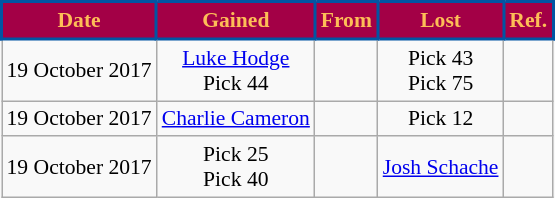<table class="wikitable" style="font-size:90%; text-align:center;">
<tr style="background:#a30046; color: #fdbe57;">
<td style="border: solid #0055a3 2px"><strong>Date</strong></td>
<td style="border: solid #0055a3 2px"><strong>Gained</strong></td>
<td style="border: solid #0055a3 2px"><strong>From</strong></td>
<td style="border: solid #0055a3 2px"><strong>Lost</strong></td>
<td style="border: solid #0055a3 2px"><strong>Ref.</strong></td>
</tr>
<tr>
<td>19 October 2017</td>
<td><a href='#'>Luke Hodge</a><br>Pick 44</td>
<td></td>
<td>Pick 43<br>Pick 75</td>
<td></td>
</tr>
<tr>
<td>19 October 2017</td>
<td><a href='#'>Charlie Cameron</a></td>
<td></td>
<td>Pick 12</td>
<td></td>
</tr>
<tr>
<td>19 October 2017</td>
<td>Pick 25<br>Pick 40</td>
<td></td>
<td><a href='#'>Josh Schache</a></td>
<td></td>
</tr>
</table>
